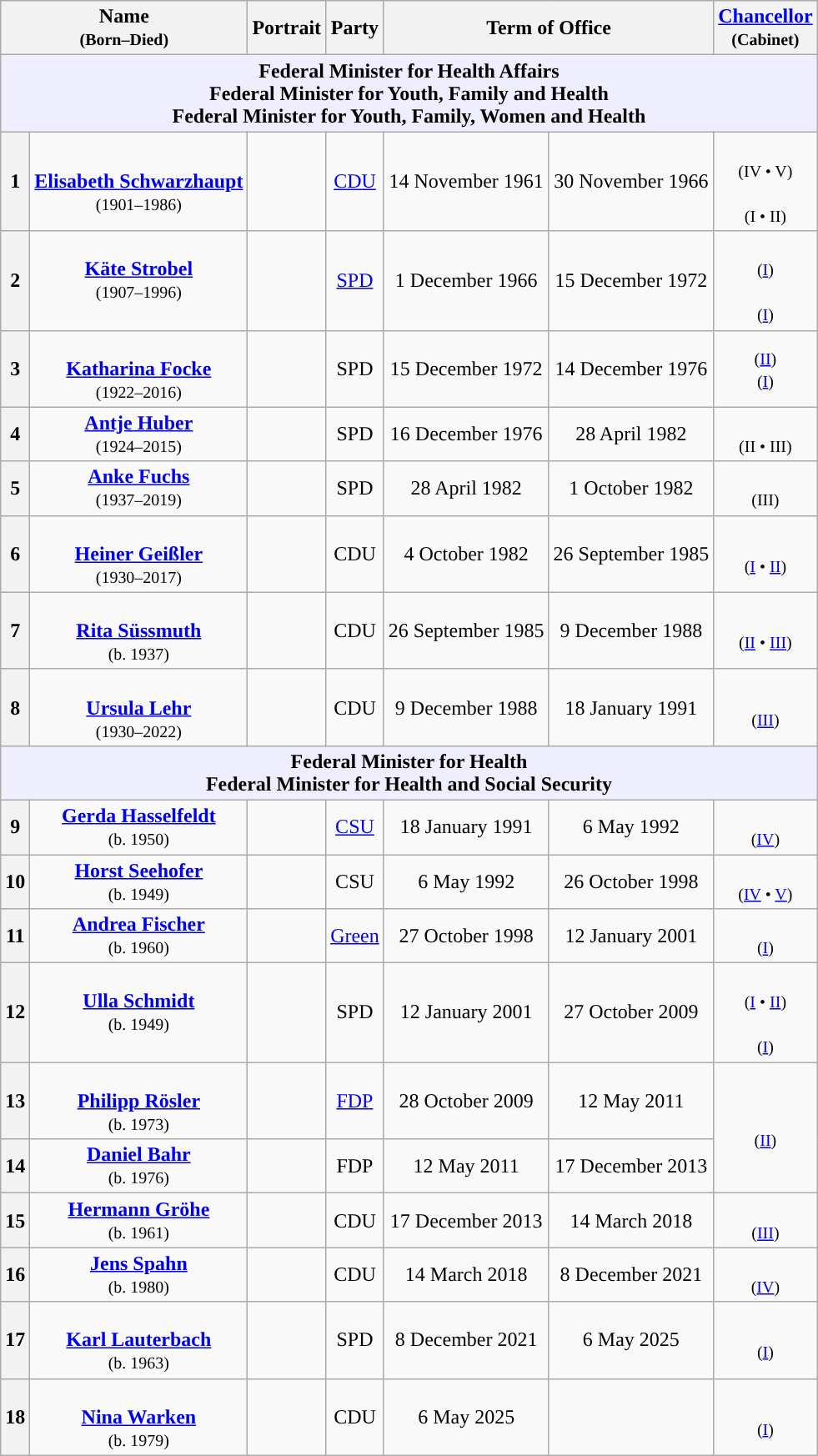<table class="wikitable" style="text-align:center;">
<tr>
<th colspan=2>Name<br><small>(Born–Died)</small></th>
<th>Portrait</th>
<th>Party</th>
<th colspan=2>Term of Office</th>
<th><a href='#'>Chancellor</a><br><small>(Cabinet)</small></th>
</tr>
<tr>
<th colspan="7" style="background:#EEEEFF">Federal Minister for Health Affairs <br> Federal Minister for Youth, Family and Health <br>Federal Minister for Youth, Family, Women and Health </th>
</tr>
<tr>
<th style="background:">1</th>
<td><br><strong><a href='#'>Elisabeth Schwarzhaupt</a></strong><br><small>(1901–1986)</small></td>
<td></td>
<td><a href='#'>CDU</a></td>
<td>14 November 1961</td>
<td>30 November 1966</td>
<td><br><small>(IV • V)</small><br> <br><small>(I • II)</small></td>
</tr>
<tr>
<th style="background:">2</th>
<td><strong><a href='#'>Käte Strobel</a></strong><br><small>(1907–1996)</small></td>
<td></td>
<td><a href='#'>SPD</a></td>
<td>1 December 1966</td>
<td>15 December 1972</td>
<td><br><small>(<a href='#'>I</a>)</small><br><br><small>(<a href='#'>I</a>)</small></td>
</tr>
<tr>
<th style="background:">3</th>
<td><br><strong><a href='#'>Katharina Focke</a></strong><br><small>(1922–2016)</small></td>
<td></td>
<td>SPD</td>
<td>15 December 1972</td>
<td>14 December 1976</td>
<td> <small>(<a href='#'>II</a>)</small><br>  <small>(<a href='#'>I</a>)</small></td>
</tr>
<tr>
<th style="background:">4</th>
<td><strong><a href='#'>Antje Huber</a></strong><br><small>(1924–2015)</small></td>
<td></td>
<td>SPD</td>
<td>16 December 1976</td>
<td>28 April 1982</td>
<td><br><small>(II • III)</small></td>
</tr>
<tr>
<th style="background:">5</th>
<td><strong><a href='#'>Anke Fuchs</a></strong><br><small>(1937–2019)</small></td>
<td></td>
<td>SPD</td>
<td>28 April 1982</td>
<td>1 October 1982</td>
<td><br><small>(III)</small></td>
</tr>
<tr>
<th style="background:">6</th>
<td><br><strong><a href='#'>Heiner Geißler</a></strong><br><small>(1930–2017)</small></td>
<td></td>
<td>CDU</td>
<td>4 October 1982</td>
<td>26 September 1985</td>
<td><br><small>(<a href='#'>I</a> • <a href='#'>II</a>)</small></td>
</tr>
<tr>
<th style="background:">7</th>
<td><br><strong><a href='#'>Rita Süssmuth</a></strong><br><small>(b. 1937)</small></td>
<td></td>
<td>CDU</td>
<td>26 September 1985</td>
<td>9 December 1988</td>
<td><br><small>(<a href='#'>II</a> • <a href='#'>III</a>)</small></td>
</tr>
<tr>
<th style="background:">8</th>
<td><br><strong><a href='#'>Ursula Lehr</a></strong><br><small>(1930–2022)</small></td>
<td></td>
<td>CDU</td>
<td>9 December 1988</td>
<td>18 January 1991</td>
<td><br><small>(<a href='#'>III</a>)</small></td>
</tr>
<tr>
<th colspan="7" style="background:#EEEEFF" align="center">Federal Minister for Health <br>Federal Minister for Health and Social Security </th>
</tr>
<tr>
<th style="background:">9</th>
<td><strong><a href='#'>Gerda Hasselfeldt</a></strong><br><small>(b. 1950)</small></td>
<td></td>
<td><a href='#'>CSU</a></td>
<td>18 January 1991</td>
<td>6 May 1992</td>
<td><br><small>(<a href='#'>IV</a>)</small></td>
</tr>
<tr>
<th style="background:">10</th>
<td><strong><a href='#'>Horst Seehofer</a></strong><br><small>(b. 1949)</small></td>
<td></td>
<td>CSU</td>
<td>6 May 1992</td>
<td>26 October 1998</td>
<td><br><small>(<a href='#'>IV</a> • <a href='#'>V</a>)</small></td>
</tr>
<tr>
<th style="background:">11</th>
<td><strong><a href='#'>Andrea Fischer</a></strong><br><small>(b. 1960)</small></td>
<td></td>
<td><a href='#'>Green</a></td>
<td>27 October 1998</td>
<td>12 January 2001</td>
<td><br><small>(<a href='#'>I</a>)</small></td>
</tr>
<tr>
<th style="background:">12</th>
<td><strong><a href='#'>Ulla Schmidt</a></strong><br><small>(b. 1949)</small></td>
<td></td>
<td>SPD</td>
<td>12 January 2001</td>
<td>27 October 2009</td>
<td><br><small>(<a href='#'>I</a> • <a href='#'>II</a>)</small><br><br><small>(<a href='#'>I</a>)</small></td>
</tr>
<tr>
<th style="background:">13</th>
<td><br><strong><a href='#'>Philipp Rösler</a></strong><br><small>(b. 1973)</small></td>
<td></td>
<td><a href='#'>FDP</a></td>
<td>28 October 2009</td>
<td>12 May 2011</td>
<td rowspan=2><br><small>(<a href='#'>II</a>)</small></td>
</tr>
<tr>
<th style="background:">14</th>
<td><strong><a href='#'>Daniel Bahr</a></strong><br><small>(b. 1976)</small></td>
<td></td>
<td>FDP</td>
<td>12 May 2011</td>
<td>17 December 2013</td>
</tr>
<tr>
<th style="background:">15</th>
<td><strong><a href='#'>Hermann Gröhe</a></strong><br><small>(b. 1961)</small></td>
<td></td>
<td>CDU</td>
<td>17 December 2013</td>
<td>14 March 2018</td>
<td><br><small>(<a href='#'>III</a>)</small></td>
</tr>
<tr>
<th style="background:">16</th>
<td><strong><a href='#'>Jens Spahn</a></strong><br><small>(b. 1980)</small></td>
<td></td>
<td>CDU</td>
<td>14 March 2018</td>
<td>8 December 2021</td>
<td><br><small>(<a href='#'>IV</a>)</small></td>
</tr>
<tr>
<th style="background:">17</th>
<td><br><strong><a href='#'>Karl Lauterbach</a></strong><br><small>(b. 1963)</small></td>
<td></td>
<td>SPD</td>
<td>8 December 2021</td>
<td>6 May 2025</td>
<td><br><small>(<a href='#'>I</a>)</small></td>
</tr>
<tr>
<th style="background:">18</th>
<td><br><strong><a href='#'>Nina Warken</a></strong><br><small>(b. 1979)</small></td>
<td></td>
<td>CDU</td>
<td>6 May 2025</td>
<td></td>
<td><br><small>(<a href='#'>I</a>)</small></td>
</tr>
</table>
